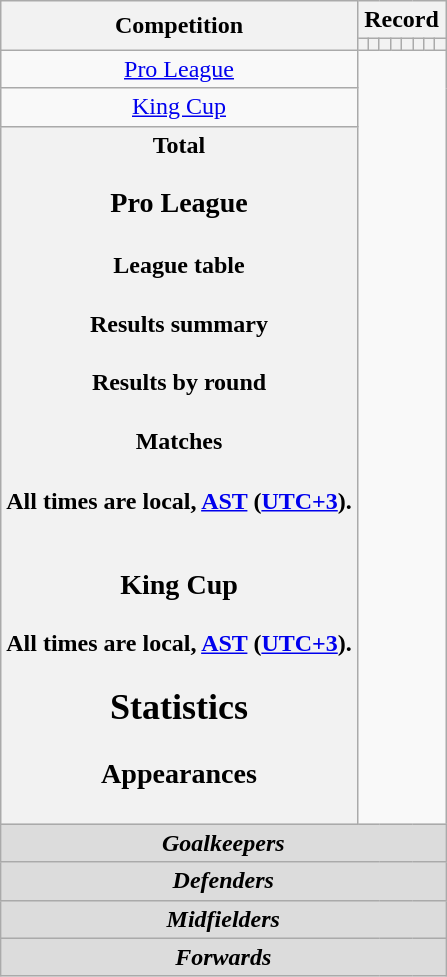<table class="wikitable" style="text-align: center">
<tr>
<th rowspan=2>Competition</th>
<th colspan=8>Record</th>
</tr>
<tr>
<th></th>
<th></th>
<th></th>
<th></th>
<th></th>
<th></th>
<th></th>
<th></th>
</tr>
<tr>
<td><a href='#'>Pro League</a><br></td>
</tr>
<tr>
<td><a href='#'>King Cup</a><br></td>
</tr>
<tr>
<th>Total<br>
<h3>Pro League</h3><h4>League table</h4><h4>Results summary</h4>
<h4>Results by round</h4><h4>Matches</h4>All times are local, <a href='#'>AST</a> (<a href='#'>UTC+3</a>).<br>


<br>
































<h3>King Cup</h3>
All times are local, <a href='#'>AST</a> (<a href='#'>UTC+3</a>).<br><h2>Statistics</h2><h3>Appearances</h3></th>
</tr>
<tr>
<th colspan=10 style=background:#dcdcdc; text-align:center><em>Goalkeepers</em><br>

</th>
</tr>
<tr>
<th colspan=10 style=background:#dcdcdc; text-align:center><em>Defenders</em><br>









</th>
</tr>
<tr>
<th colspan=10 style=background:#dcdcdc; text-align:center><em>Midfielders</em><br>









</th>
</tr>
<tr>
<th colspan=10 style=background:#dcdcdc; text-align:center><em>Forwards</em><br>




</th>
</tr>
</table>
